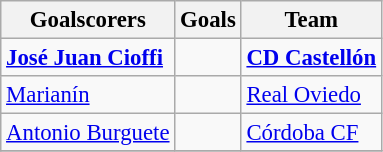<table class="wikitable sortable" style="font-size:95%;">
<tr>
<th>Goalscorers</th>
<th>Goals</th>
<th>Team</th>
</tr>
<tr>
<td> <strong><a href='#'>José Juan Cioffi</a> </strong></td>
<td></td>
<td><strong><a href='#'>CD Castellón</a></strong></td>
</tr>
<tr>
<td> <a href='#'>Marianín</a></td>
<td></td>
<td><a href='#'>Real Oviedo</a></td>
</tr>
<tr>
<td> <a href='#'>Antonio Burguete</a></td>
<td></td>
<td><a href='#'>Córdoba CF</a></td>
</tr>
<tr>
</tr>
</table>
